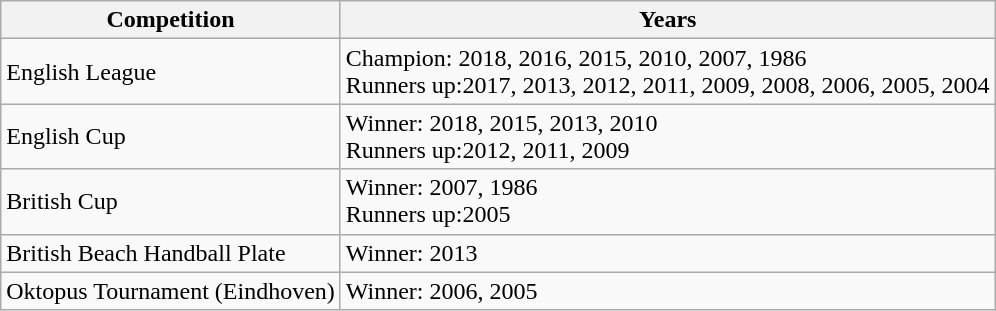<table class="wikitable">
<tr>
<th>Competition</th>
<th>Years</th>
</tr>
<tr>
<td>English League</td>
<td>Champion: 2018, 2016, 2015, 2010, 2007, 1986<br>Runners up:2017, 2013, 2012, 2011, 2009, 2008, 2006, 2005, 2004</td>
</tr>
<tr>
<td>English Cup</td>
<td>Winner: 2018, 2015, 2013, 2010<br>Runners up:2012, 2011, 2009</td>
</tr>
<tr>
<td>British Cup</td>
<td>Winner: 2007, 1986<br>Runners up:2005</td>
</tr>
<tr>
<td>British Beach Handball Plate</td>
<td>Winner: 2013</td>
</tr>
<tr>
<td>Oktopus Tournament (Eindhoven)</td>
<td>Winner: 2006, 2005</td>
</tr>
</table>
